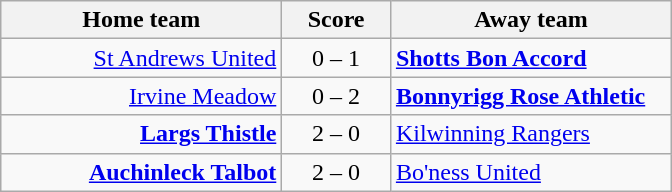<table border=0 cellpadding=4 cellspacing=0>
<tr>
<td valign="top"><br><table class="wikitable" style="border-collapse: collapse;">
<tr>
<th align="right" width="180">Home team</th>
<th align="center" width="65"> Score </th>
<th align="left" width="180">Away team</th>
</tr>
<tr>
<td style="text-align: right;"><a href='#'>St Andrews United</a></td>
<td style="text-align: center;">0 – 1</td>
<td style="text-align: left;"><strong><a href='#'>Shotts Bon Accord</a></strong></td>
</tr>
<tr>
<td style="text-align: right;"><a href='#'>Irvine Meadow</a></td>
<td style="text-align: center;">0 – 2</td>
<td style="text-align: left;"><strong><a href='#'>Bonnyrigg Rose Athletic</a></strong></td>
</tr>
<tr>
<td style="text-align: right;"><strong><a href='#'>Largs Thistle</a></strong></td>
<td style="text-align: center;">2 – 0</td>
<td style="text-align: left;"><a href='#'>Kilwinning Rangers</a></td>
</tr>
<tr>
<td style="text-align: right;"><strong><a href='#'>Auchinleck Talbot</a></strong></td>
<td style="text-align: center;">2 – 0</td>
<td style="text-align: left;"><a href='#'>Bo'ness United</a></td>
</tr>
</table>
</td>
</tr>
</table>
